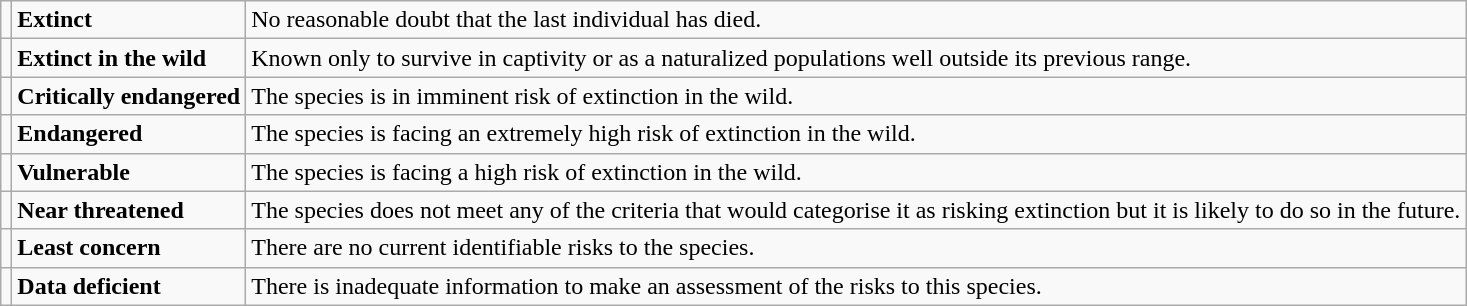<table class="wikitable" style="text-align:left">
<tr>
<td></td>
<td><strong>Extinct</strong></td>
<td>No reasonable doubt that the last individual has died.</td>
</tr>
<tr>
<td></td>
<td><strong>Extinct in the wild</strong></td>
<td>Known only to survive in captivity or as a naturalized populations well outside its previous range.</td>
</tr>
<tr>
<td></td>
<td><strong>Critically endangered</strong></td>
<td>The species is in imminent risk of extinction in the wild.</td>
</tr>
<tr>
<td></td>
<td><strong>Endangered</strong></td>
<td>The species is facing an extremely high risk of extinction in the wild.</td>
</tr>
<tr>
<td></td>
<td><strong>Vulnerable</strong></td>
<td>The species is facing a high risk of extinction in the wild.</td>
</tr>
<tr>
<td></td>
<td><strong>Near threatened</strong></td>
<td>The species does not meet any of the criteria that would categorise it as risking extinction but it is likely to do so in the future.</td>
</tr>
<tr>
<td></td>
<td><strong>Least concern</strong></td>
<td>There are no current identifiable risks to the species.</td>
</tr>
<tr>
<td></td>
<td><strong>Data deficient</strong></td>
<td>There is inadequate information to make an assessment of the risks to this species.</td>
</tr>
</table>
